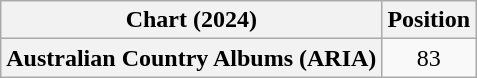<table class="wikitable plainrowheaders" style="text-align:center">
<tr>
<th scope="col">Chart (2024)</th>
<th scope="col">Position</th>
</tr>
<tr>
<th scope="row">Australian Country Albums (ARIA)</th>
<td>83</td>
</tr>
</table>
